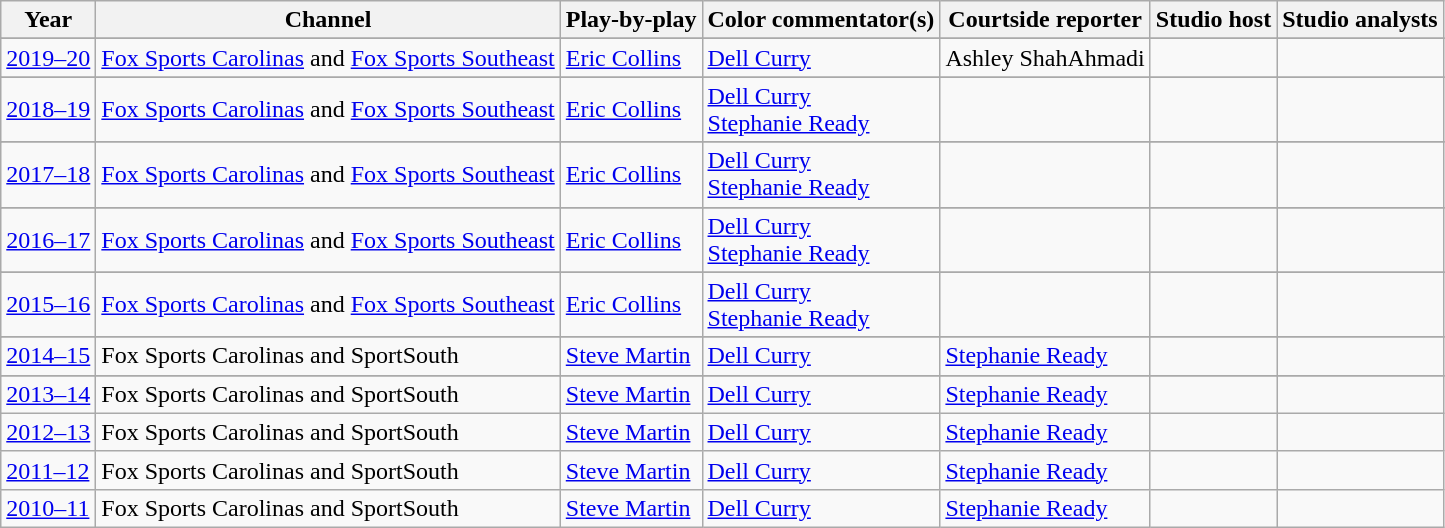<table class="wikitable">
<tr>
<th><strong>Year</strong></th>
<th><strong>Channel</strong></th>
<th><strong>Play-by-play</strong></th>
<th><strong>Color commentator(s)</strong></th>
<th><strong>Courtside reporter</strong></th>
<th><strong>Studio host</strong></th>
<th><strong>Studio analysts</strong></th>
</tr>
<tr>
</tr>
<tr>
<td><a href='#'>2019–20</a></td>
<td><a href='#'>Fox Sports Carolinas</a> and <a href='#'>Fox Sports Southeast</a></td>
<td><a href='#'>Eric Collins</a></td>
<td><a href='#'>Dell Curry</a></td>
<td>Ashley ShahAhmadi</td>
<td></td>
<td></td>
</tr>
<tr>
</tr>
<tr>
<td><a href='#'>2018–19</a></td>
<td><a href='#'>Fox Sports Carolinas</a> and <a href='#'>Fox Sports Southeast</a></td>
<td><a href='#'>Eric Collins</a></td>
<td><a href='#'>Dell Curry</a><br><a href='#'>Stephanie Ready</a></td>
<td></td>
<td></td>
<td></td>
</tr>
<tr>
</tr>
<tr>
<td><a href='#'>2017–18</a></td>
<td><a href='#'>Fox Sports Carolinas</a> and <a href='#'>Fox Sports Southeast</a></td>
<td><a href='#'>Eric Collins</a></td>
<td><a href='#'>Dell Curry</a><br><a href='#'>Stephanie Ready</a></td>
<td></td>
<td></td>
<td></td>
</tr>
<tr>
</tr>
<tr>
<td><a href='#'>2016–17</a></td>
<td><a href='#'>Fox Sports Carolinas</a> and <a href='#'>Fox Sports Southeast</a></td>
<td><a href='#'>Eric Collins</a></td>
<td><a href='#'>Dell Curry</a><br><a href='#'>Stephanie Ready</a></td>
<td></td>
<td></td>
<td></td>
</tr>
<tr>
</tr>
<tr>
<td><a href='#'>2015–16</a></td>
<td><a href='#'>Fox Sports Carolinas</a> and <a href='#'>Fox Sports Southeast</a></td>
<td><a href='#'>Eric Collins</a></td>
<td><a href='#'>Dell Curry</a><br><a href='#'>Stephanie Ready</a></td>
<td></td>
<td></td>
<td></td>
</tr>
<tr>
</tr>
<tr>
<td><a href='#'>2014–15</a></td>
<td>Fox Sports Carolinas and SportSouth</td>
<td><a href='#'>Steve Martin</a></td>
<td><a href='#'>Dell Curry</a></td>
<td><a href='#'>Stephanie Ready</a></td>
<td></td>
<td></td>
</tr>
<tr>
</tr>
<tr>
<td><a href='#'>2013–14</a></td>
<td>Fox Sports Carolinas and SportSouth</td>
<td><a href='#'>Steve Martin</a></td>
<td><a href='#'>Dell Curry</a></td>
<td><a href='#'>Stephanie Ready</a></td>
<td></td>
<td></td>
</tr>
<tr>
<td><a href='#'>2012–13</a></td>
<td>Fox Sports Carolinas and SportSouth</td>
<td><a href='#'>Steve Martin</a></td>
<td><a href='#'>Dell Curry</a></td>
<td><a href='#'>Stephanie Ready</a></td>
<td></td>
<td></td>
</tr>
<tr>
<td><a href='#'>2011–12</a></td>
<td>Fox Sports Carolinas and SportSouth</td>
<td><a href='#'>Steve Martin</a></td>
<td><a href='#'>Dell Curry</a></td>
<td><a href='#'>Stephanie Ready</a></td>
<td></td>
<td></td>
</tr>
<tr>
<td><a href='#'>2010–11</a></td>
<td>Fox Sports Carolinas and SportSouth</td>
<td><a href='#'>Steve Martin</a></td>
<td><a href='#'>Dell Curry</a></td>
<td><a href='#'>Stephanie Ready</a></td>
<td></td>
<td></td>
</tr>
</table>
